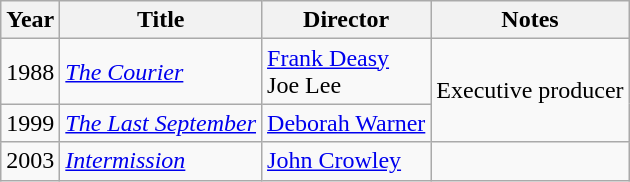<table class="wikitable">
<tr>
<th>Year</th>
<th>Title</th>
<th>Director</th>
<th>Notes</th>
</tr>
<tr>
<td>1988</td>
<td><em><a href='#'>The Courier</a></em></td>
<td><a href='#'>Frank Deasy</a><br>Joe Lee</td>
<td rowspan="2">Executive producer</td>
</tr>
<tr>
<td>1999</td>
<td><em><a href='#'>The Last September</a></em></td>
<td><a href='#'>Deborah Warner</a></td>
</tr>
<tr>
<td>2003</td>
<td><em><a href='#'>Intermission</a></em></td>
<td><a href='#'>John Crowley</a></td>
<td></td>
</tr>
</table>
